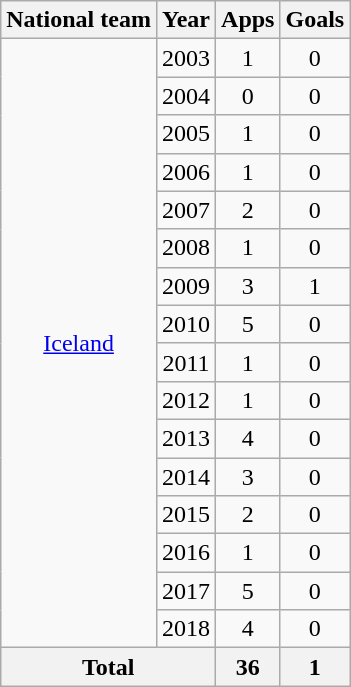<table class="wikitable" style="text-align:center">
<tr>
<th>National team</th>
<th>Year</th>
<th>Apps</th>
<th>Goals</th>
</tr>
<tr>
<td rowspan="16"><a href='#'>Iceland</a></td>
<td>2003</td>
<td>1</td>
<td>0</td>
</tr>
<tr>
<td>2004</td>
<td>0</td>
<td>0</td>
</tr>
<tr>
<td>2005</td>
<td>1</td>
<td>0</td>
</tr>
<tr>
<td>2006</td>
<td>1</td>
<td>0</td>
</tr>
<tr>
<td>2007</td>
<td>2</td>
<td>0</td>
</tr>
<tr>
<td>2008</td>
<td>1</td>
<td>0</td>
</tr>
<tr>
<td>2009</td>
<td>3</td>
<td>1</td>
</tr>
<tr>
<td>2010</td>
<td>5</td>
<td>0</td>
</tr>
<tr>
<td>2011</td>
<td>1</td>
<td>0</td>
</tr>
<tr>
<td>2012</td>
<td>1</td>
<td>0</td>
</tr>
<tr>
<td>2013</td>
<td>4</td>
<td>0</td>
</tr>
<tr>
<td>2014</td>
<td>3</td>
<td>0</td>
</tr>
<tr>
<td>2015</td>
<td>2</td>
<td>0</td>
</tr>
<tr>
<td>2016</td>
<td>1</td>
<td>0</td>
</tr>
<tr>
<td>2017</td>
<td>5</td>
<td>0</td>
</tr>
<tr>
<td>2018</td>
<td>4</td>
<td>0</td>
</tr>
<tr>
<th colspan="2">Total</th>
<th>36</th>
<th>1</th>
</tr>
</table>
